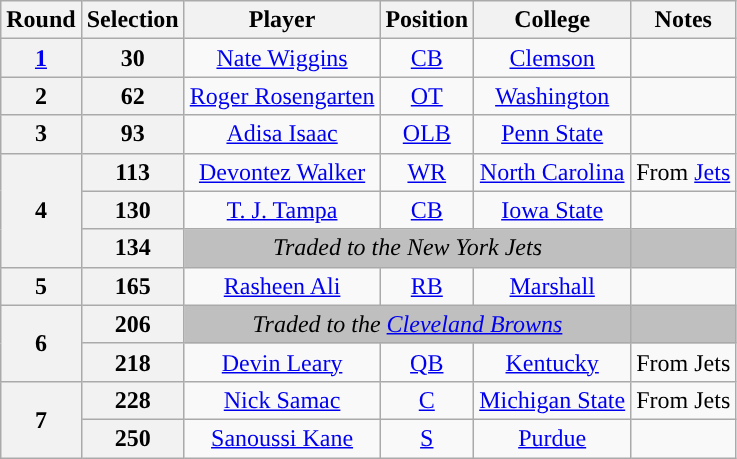<table class="wikitable" style="text-align:center">
<tr>
<th>Round</th>
<th>Selection</th>
<th>Player</th>
<th>Position</th>
<th>College</th>
<th>Notes</th>
</tr>
<tr>
<th><a href='#'>1</a></th>
<th>30</th>
<td><a href='#'>Nate Wiggins</a></td>
<td><a href='#'>CB</a></td>
<td><a href='#'>Clemson</a></td>
<td></td>
</tr>
<tr>
<th>2</th>
<th>62</th>
<td><a href='#'>Roger Rosengarten</a></td>
<td><a href='#'>OT</a></td>
<td><a href='#'>Washington</a></td>
<td></td>
</tr>
<tr>
<th>3</th>
<th>93</th>
<td><a href='#'>Adisa Isaac</a></td>
<td><a href='#'>OLB</a></td>
<td><a href='#'>Penn State</a></td>
<td></td>
</tr>
<tr>
<th rowspan="3">4</th>
<th>113</th>
<td><a href='#'>Devontez Walker</a></td>
<td><a href='#'>WR</a></td>
<td><a href='#'>North Carolina</a></td>
<td>From <a href='#'>Jets</a></td>
</tr>
<tr>
<th>130</th>
<td><a href='#'>T. J. Tampa</a></td>
<td><a href='#'>CB</a></td>
<td><a href='#'>Iowa State</a></td>
<td></td>
</tr>
<tr>
<th>134</th>
<td colspan="3" style="background:#BFBFBF"><em>Traded to the New York Jets</em></td>
<td style="background:#BFBFBF"></td>
</tr>
<tr>
<th>5</th>
<th>165</th>
<td><a href='#'>Rasheen Ali</a></td>
<td><a href='#'>RB</a></td>
<td><a href='#'>Marshall</a></td>
<td></td>
</tr>
<tr>
<th rowspan="2">6</th>
<th>206</th>
<td colspan="3" style="background:#BFBFBF"><em>Traded to the <a href='#'>Cleveland Browns</a></em></td>
<td style="background:#BFBFBF"></td>
</tr>
<tr>
<th>218</th>
<td><a href='#'>Devin Leary</a></td>
<td><a href='#'>QB</a></td>
<td><a href='#'>Kentucky</a></td>
<td>From Jets</td>
</tr>
<tr>
<th rowspan="2">7</th>
<th>228</th>
<td><a href='#'>Nick Samac</a></td>
<td><a href='#'>C</a></td>
<td><a href='#'>Michigan State</a></td>
<td>From Jets</td>
</tr>
<tr>
<th>250</th>
<td><a href='#'>Sanoussi Kane</a></td>
<td><a href='#'>S</a></td>
<td><a href='#'>Purdue</a></td>
<td></td>
</tr>
</table>
